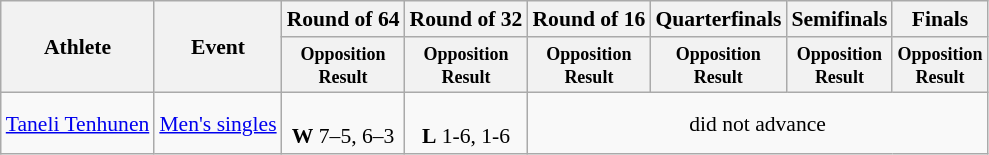<table class=wikitable style="font-size:90%">
<tr>
<th rowspan="2">Athlete</th>
<th rowspan="2">Event</th>
<th>Round of 64</th>
<th>Round of 32</th>
<th>Round of 16</th>
<th>Quarterfinals</th>
<th>Semifinals</th>
<th>Finals</th>
</tr>
<tr>
<th style="line-height:1em"><small>Opposition<br>Result</small></th>
<th style="line-height:1em"><small>Opposition<br>Result</small></th>
<th style="line-height:1em"><small>Opposition<br>Result</small></th>
<th style="line-height:1em"><small>Opposition<br>Result</small></th>
<th style="line-height:1em"><small>Opposition<br>Result</small></th>
<th style="line-height:1em"><small>Opposition<br>Result</small></th>
</tr>
<tr>
<td><a href='#'>Taneli Tenhunen</a></td>
<td><a href='#'>Men's singles</a></td>
<td style="text-align:center;"><br><strong>W</strong> 7–5, 6–3</td>
<td style="text-align:center;"><br><strong>L</strong> 1-6, 1-6</td>
<td style="text-align:center;" colspan="4">did not advance</td>
</tr>
</table>
